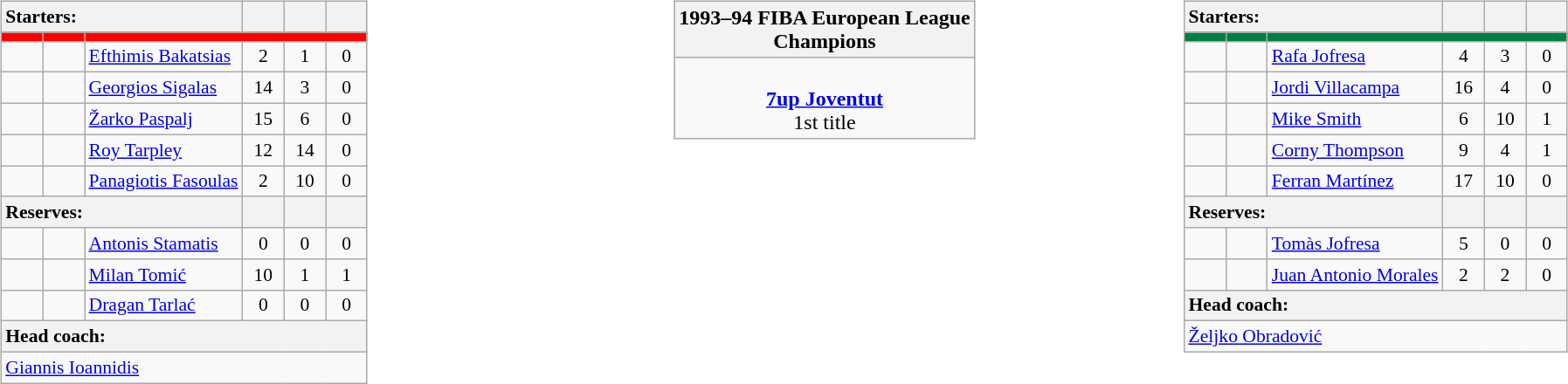<table style="width:100%;">
<tr>
<td valign=top width=33%><br><table class="wikitable" style="font-size:90%; text-align:center; margin:auto;" align=left>
<tr>
<th style="text-align:left" colspan=3>Starters:</th>
<th width=25></th>
<th width=25></th>
<th width=25></th>
</tr>
<tr>
<th style="background:red;" width=25></th>
<th style="background:red;" width=25></th>
<th colspan=4 style="background:red;"></th>
</tr>
<tr>
<td></td>
<td></td>
<td align=left> <a href='#'>Efthimis Bakatsias</a></td>
<td>2</td>
<td>1</td>
<td>0</td>
</tr>
<tr>
<td></td>
<td></td>
<td align=left> <a href='#'>Georgios Sigalas</a></td>
<td>14</td>
<td>3</td>
<td>0</td>
</tr>
<tr>
<td></td>
<td></td>
<td align=left> <a href='#'>Žarko Paspalj</a></td>
<td>15</td>
<td>6</td>
<td>0</td>
</tr>
<tr>
<td></td>
<td></td>
<td align=left> <a href='#'>Roy Tarpley</a></td>
<td>12</td>
<td>14</td>
<td>0</td>
</tr>
<tr>
<td></td>
<td></td>
<td align=left> <a href='#'>Panagiotis Fasoulas</a></td>
<td>2</td>
<td>10</td>
<td>0</td>
</tr>
<tr>
<th style="text-align:left" colspan=3>Reserves:</th>
<th width=25></th>
<th width=25></th>
<th width=25></th>
</tr>
<tr>
<td></td>
<td></td>
<td align=left> <a href='#'>Antonis Stamatis</a></td>
<td>0</td>
<td>0</td>
<td>0</td>
</tr>
<tr>
<td></td>
<td></td>
<td align=left>  <a href='#'>Milan Tomić</a></td>
<td>10</td>
<td>1</td>
<td>1</td>
</tr>
<tr>
<td></td>
<td></td>
<td align=left>  <a href='#'>Dragan Tarlać</a></td>
<td>0</td>
<td>0</td>
<td>0</td>
</tr>
<tr>
<th style="text-align:left" colspan=7>Head coach:</th>
</tr>
<tr>
<td colspan=7 align=left> <a href='#'>Giannis Ioannidis</a></td>
</tr>
</table>
</td>
<td valign=top width=33%><br><table class=wikitable style="text-align:center; margin:auto">
<tr>
<th>1993–94 FIBA European League <br>Champions</th>
</tr>
<tr>
<td><br> <strong><a href='#'>7up Joventut</a></strong><br>1st title</td>
</tr>
</table>
</td>
<td style="vertical-align:top; width:33%;"><br><table class="wikitable" style="font-size:90%; text-align:center; margin:auto;">
<tr>
<th style="text-align:left" colspan=3>Starters:</th>
<th width=25></th>
<th width=25></th>
<th width=25></th>
</tr>
<tr>
<th style="background:#008040;" width=25></th>
<th style="background:#008040;" width=25></th>
<th colspan=4 style="background:#008040;"></th>
</tr>
<tr>
<td></td>
<td></td>
<td align=left> <a href='#'>Rafa Jofresa</a></td>
<td>4</td>
<td>3</td>
<td>0</td>
</tr>
<tr>
<td></td>
<td></td>
<td align=left> <a href='#'>Jordi Villacampa</a></td>
<td>16</td>
<td>4</td>
<td>0</td>
</tr>
<tr>
<td></td>
<td></td>
<td align=left> <a href='#'>Mike Smith</a></td>
<td>6</td>
<td>10</td>
<td>1</td>
</tr>
<tr>
<td></td>
<td></td>
<td align=left> <a href='#'>Corny Thompson</a></td>
<td>9</td>
<td>4</td>
<td>1</td>
</tr>
<tr>
<td></td>
<td></td>
<td align=left> <a href='#'>Ferran Martínez</a></td>
<td>17</td>
<td>10</td>
<td>0</td>
</tr>
<tr>
<th style="text-align:left" colspan=3>Reserves:</th>
<th width=25></th>
<th width=25></th>
<th width=25></th>
</tr>
<tr>
<td></td>
<td></td>
<td align=left> <a href='#'>Tomàs Jofresa</a></td>
<td>5</td>
<td>0</td>
<td>0</td>
</tr>
<tr>
<td></td>
<td></td>
<td align=left> <a href='#'>Juan Antonio Morales</a></td>
<td>2</td>
<td>2</td>
<td>0</td>
</tr>
<tr>
<th style="text-align:left" colspan=7>Head coach:</th>
</tr>
<tr>
<td colspan=7 align=left> <a href='#'>Željko Obradović</a></td>
</tr>
</table>
</td>
</tr>
</table>
